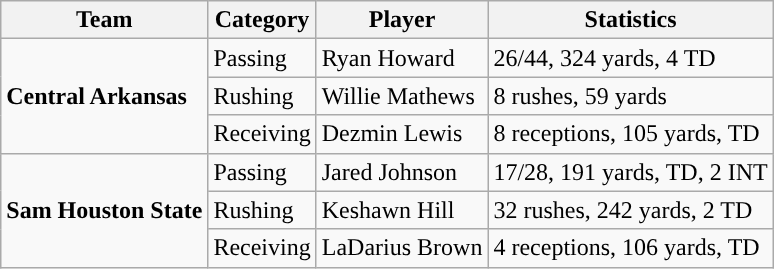<table class="wikitable" style="float: left;">
<tr>
<th>Team</th>
<th>Category</th>
<th>Player</th>
<th>Statistics</th>
</tr>
<tr>
<td rowspan=3><strong>Central Arkansas</strong></td>
<td>Passing</td>
<td>Ryan Howard</td>
<td>26/44, 324 yards, 4 TD</td>
</tr>
<tr>
<td>Rushing</td>
<td>Willie Mathews</td>
<td>8 rushes, 59 yards</td>
</tr>
<tr>
<td>Receiving</td>
<td>Dezmin Lewis</td>
<td>8 receptions, 105 yards, TD</td>
</tr>
<tr>
<td rowspan=3><strong>Sam Houston State</strong></td>
<td>Passing</td>
<td>Jared Johnson</td>
<td>17/28, 191 yards, TD, 2 INT</td>
</tr>
<tr>
<td>Rushing</td>
<td>Keshawn Hill</td>
<td>32 rushes, 242 yards, 2 TD</td>
</tr>
<tr>
<td>Receiving</td>
<td>LaDarius Brown</td>
<td>4 receptions, 106 yards, TD</td>
</tr>
</table>
